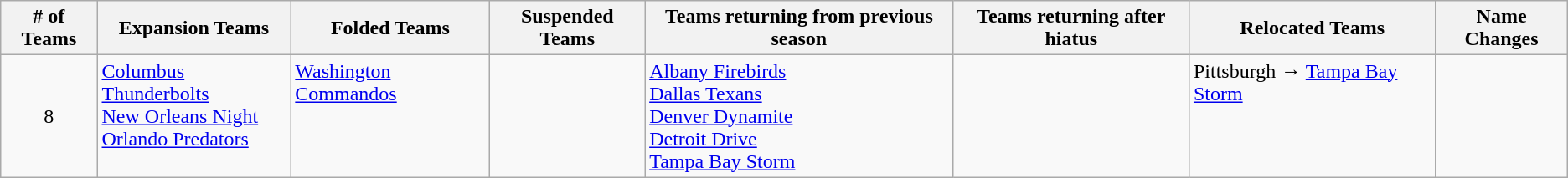<table class="wikitable">
<tr>
<th># of Teams</th>
<th>Expansion Teams</th>
<th>Folded Teams</th>
<th>Suspended Teams</th>
<th>Teams returning from previous season</th>
<th>Teams returning after hiatus</th>
<th>Relocated Teams</th>
<th>Name Changes</th>
</tr>
<tr style="vertical-align:top">
<td style="text-align:center; vertical-align:middle">8</td>
<td><a href='#'>Columbus Thunderbolts</a><br><a href='#'>New Orleans Night</a><br><a href='#'>Orlando Predators</a></td>
<td><a href='#'>Washington Commandos</a></td>
<td></td>
<td><a href='#'>Albany Firebirds</a><br><a href='#'>Dallas Texans</a><br><a href='#'>Denver Dynamite</a><br><a href='#'>Detroit Drive</a><br><a href='#'>Tampa Bay Storm</a></td>
<td></td>
<td>Pittsburgh → <a href='#'>Tampa Bay Storm</a></td>
<td></td>
</tr>
</table>
